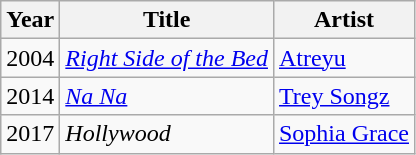<table class="wikitable sortable">
<tr>
<th>Year</th>
<th>Title</th>
<th>Artist</th>
</tr>
<tr>
<td>2004</td>
<td><em><a href='#'>Right Side of the Bed</a></em></td>
<td><a href='#'>Atreyu</a></td>
</tr>
<tr>
<td>2014</td>
<td><em><a href='#'>Na Na</a></em></td>
<td><a href='#'>Trey Songz</a></td>
</tr>
<tr>
<td>2017</td>
<td><em>Hollywood</em></td>
<td><a href='#'>Sophia Grace</a></td>
</tr>
</table>
